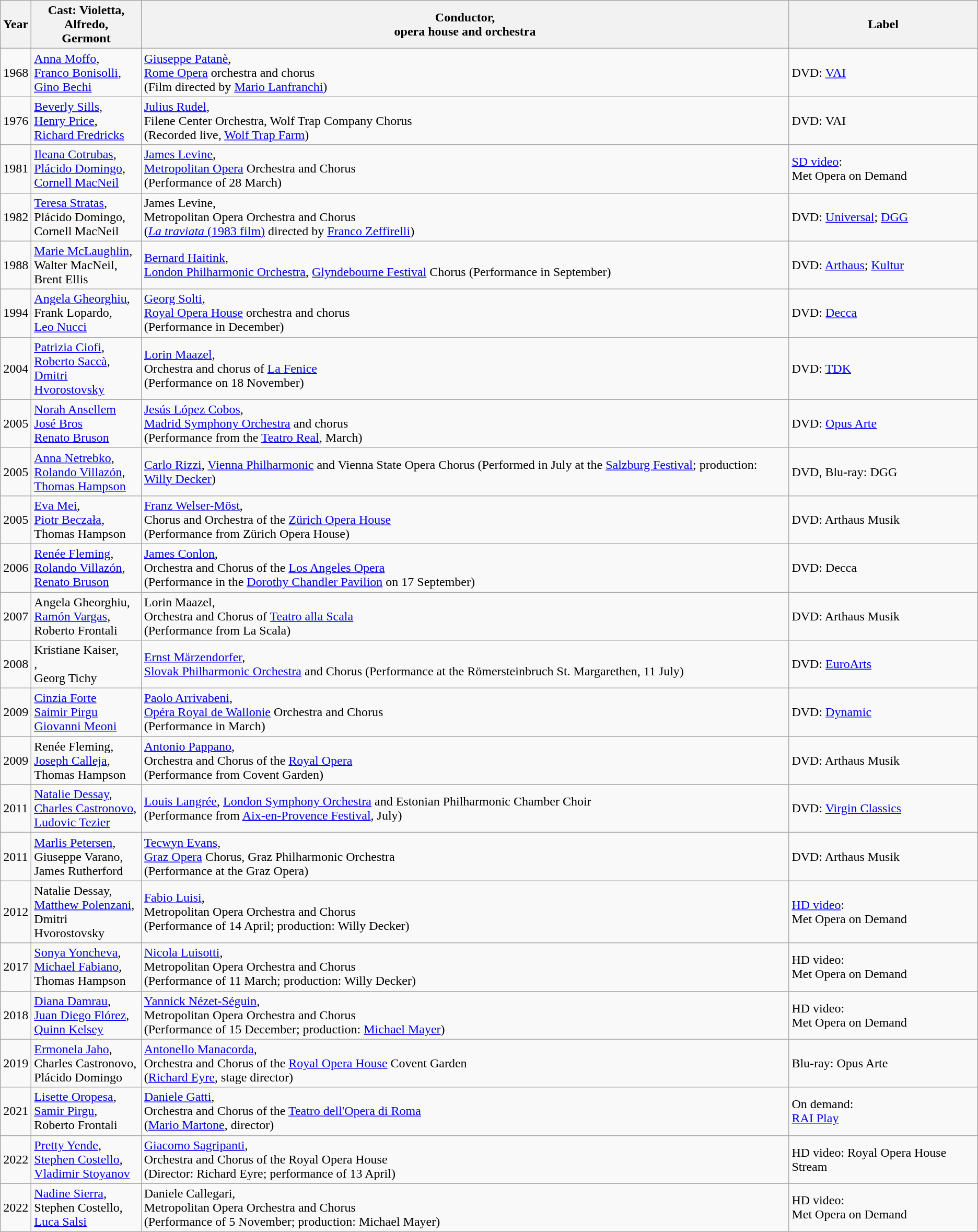<table class="wikitable">
<tr>
<th>Year</th>
<th>Cast: Violetta,<br>Alfredo,<br>Germont</th>
<th>Conductor,<br>opera house and orchestra</th>
<th>Label</th>
</tr>
<tr>
<td>1968</td>
<td><a href='#'>Anna Moffo</a>,<br><a href='#'>Franco Bonisolli</a>,<br><a href='#'>Gino Bechi</a></td>
<td><a href='#'>Giuseppe Patanè</a>,<br><a href='#'>Rome Opera</a> orchestra and chorus<br>(Film directed by <a href='#'>Mario Lanfranchi</a>)</td>
<td>DVD: <a href='#'>VAI</a></td>
</tr>
<tr>
<td>1976</td>
<td><a href='#'>Beverly Sills</a>,<br><a href='#'>Henry Price</a>,<br><a href='#'>Richard Fredricks</a></td>
<td><a href='#'>Julius Rudel</a>,<br>Filene Center Orchestra, Wolf Trap Company Chorus<br>(Recorded live, <a href='#'>Wolf Trap Farm</a>)</td>
<td>DVD: VAI</td>
</tr>
<tr>
<td>1981</td>
<td><a href='#'>Ileana Cotrubas</a>,<br><a href='#'>Plácido Domingo</a>,<br><a href='#'>Cornell MacNeil</a></td>
<td><a href='#'>James Levine</a>,<br><a href='#'>Metropolitan Opera</a> Orchestra and Chorus<br>(Performance of 28 March)</td>
<td><a href='#'>SD video</a>:<br>Met Opera on Demand</td>
</tr>
<tr>
<td>1982</td>
<td><a href='#'>Teresa Stratas</a>,<br>Plácido Domingo,<br>Cornell MacNeil</td>
<td>James Levine,<br>Metropolitan Opera Orchestra and Chorus<br>(<a href='#'><em>La traviata</em> (1983 film)</a> directed by <a href='#'>Franco Zeffirelli</a>)</td>
<td>DVD: <a href='#'>Universal</a>; <a href='#'>DGG</a></td>
</tr>
<tr>
<td>1988</td>
<td><a href='#'>Marie McLaughlin</a>,<br>Walter MacNeil,<br>Brent Ellis</td>
<td><a href='#'>Bernard Haitink</a>,<br><a href='#'>London Philharmonic Orchestra</a>, <a href='#'>Glyndebourne Festival</a> Chorus (Performance in September)</td>
<td>DVD: <a href='#'>Arthaus</a>; <a href='#'>Kultur</a></td>
</tr>
<tr>
<td>1994</td>
<td><a href='#'>Angela Gheorghiu</a>,<br>Frank Lopardo,<br><a href='#'>Leo Nucci</a></td>
<td><a href='#'>Georg Solti</a>,<br><a href='#'>Royal Opera House</a> orchestra and chorus<br>(Performance in December)</td>
<td>DVD: <a href='#'>Decca</a></td>
</tr>
<tr>
<td>2004</td>
<td><a href='#'>Patrizia Ciofi</a>,<br><a href='#'>Roberto Saccà</a>,<br><a href='#'>Dmitri Hvorostovsky</a></td>
<td><a href='#'>Lorin Maazel</a>,<br>Orchestra and chorus of <a href='#'>La Fenice</a><br>(Performance on 18 November)</td>
<td>DVD: <a href='#'>TDK</a></td>
</tr>
<tr>
<td>2005</td>
<td><a href='#'>Norah Ansellem</a><br><a href='#'>José Bros</a><br><a href='#'>Renato Bruson</a></td>
<td><a href='#'>Jesús López Cobos</a>,<br><a href='#'>Madrid Symphony Orchestra</a> and chorus<br>(Performance from the <a href='#'>Teatro Real</a>, March)</td>
<td>DVD: <a href='#'>Opus Arte</a></td>
</tr>
<tr>
<td>2005</td>
<td><a href='#'>Anna Netrebko</a>,<br><a href='#'>Rolando Villazón</a>,<br><a href='#'>Thomas Hampson</a></td>
<td><a href='#'>Carlo Rizzi</a>, <a href='#'>Vienna Philharmonic</a> and Vienna State Opera Chorus (Performed in July at the <a href='#'>Salzburg Festival</a>; production: <a href='#'>Willy Decker</a>)</td>
<td>DVD, Blu-ray: DGG</td>
</tr>
<tr>
<td>2005</td>
<td><a href='#'>Eva Mei</a>,<br><a href='#'>Piotr Beczała</a>,<br>Thomas Hampson</td>
<td><a href='#'>Franz Welser-Möst</a>,<br>Chorus and Orchestra of the <a href='#'>Zürich Opera House</a><br>(Performance from Zürich Opera House)</td>
<td>DVD: Arthaus Musik</td>
</tr>
<tr>
<td>2006</td>
<td><a href='#'>Renée Fleming</a>,<br><a href='#'>Rolando Villazón</a>,<br><a href='#'>Renato Bruson</a></td>
<td><a href='#'>James Conlon</a>,<br>Orchestra and Chorus of the <a href='#'>Los Angeles Opera</a><br>(Performance in the <a href='#'>Dorothy Chandler Pavilion</a> on 17 September)</td>
<td>DVD: Decca</td>
</tr>
<tr>
<td>2007</td>
<td>Angela Gheorghiu,<br><a href='#'>Ramón Vargas</a>,<br>Roberto Frontali</td>
<td>Lorin Maazel,<br>Orchestra and Chorus of <a href='#'>Teatro alla Scala</a> <br>(Performance from La Scala)</td>
<td>DVD: Arthaus Musik</td>
</tr>
<tr>
<td>2008</td>
<td>Kristiane Kaiser,<br>,<br>Georg Tichy</td>
<td><a href='#'>Ernst Märzendorfer</a>,<br><a href='#'>Slovak Philharmonic Orchestra</a> and Chorus (Performance at the Römersteinbruch St. Margarethen, 11 July)</td>
<td>DVD: <a href='#'>EuroArts</a></td>
</tr>
<tr>
<td>2009</td>
<td><a href='#'>Cinzia Forte</a><br><a href='#'>Saimir Pirgu</a><br><a href='#'>Giovanni Meoni</a></td>
<td><a href='#'>Paolo Arrivabeni</a>,<br><a href='#'>Opéra Royal de Wallonie</a> Orchestra and Chorus<br>(Performance in  March)</td>
<td>DVD: <a href='#'>Dynamic</a></td>
</tr>
<tr>
<td>2009</td>
<td>Renée Fleming,<br><a href='#'>Joseph Calleja</a>,<br>Thomas Hampson</td>
<td><a href='#'>Antonio Pappano</a>,<br>Orchestra and Chorus of the <a href='#'>Royal Opera</a> <br>(Performance from Covent Garden)</td>
<td>DVD: Arthaus Musik</td>
</tr>
<tr>
<td>2011</td>
<td><a href='#'>Natalie Dessay</a>,<br><a href='#'>Charles Castronovo</a>,<br><a href='#'>Ludovic Tezier</a></td>
<td><a href='#'>Louis Langrée</a>, <a href='#'>London Symphony Orchestra</a> and Estonian Philharmonic Chamber Choir<br>(Performance from <a href='#'>Aix-en-Provence Festival</a>, July)</td>
<td>DVD: <a href='#'>Virgin Classics</a></td>
</tr>
<tr>
<td>2011</td>
<td><a href='#'>Marlis Petersen</a>,<br>Giuseppe Varano,<br>James Rutherford</td>
<td><a href='#'>Tecwyn Evans</a>,<br><a href='#'>Graz Opera</a> Chorus, Graz Philharmonic Orchestra<br>(Performance at the Graz Opera)</td>
<td>DVD: Arthaus Musik</td>
</tr>
<tr>
<td>2012</td>
<td>Natalie Dessay,<br><a href='#'>Matthew Polenzani</a>,<br>Dmitri Hvorostovsky</td>
<td><a href='#'>Fabio Luisi</a>,<br>Metropolitan Opera Orchestra and Chorus<br>(Performance of 14 April; production: Willy Decker)</td>
<td><a href='#'>HD video</a>:<br>Met Opera on Demand</td>
</tr>
<tr>
<td>2017</td>
<td><a href='#'>Sonya Yoncheva</a>,<br><a href='#'>Michael Fabiano</a>,<br>Thomas Hampson</td>
<td><a href='#'>Nicola Luisotti</a>,<br>Metropolitan Opera Orchestra and Chorus<br>(Performance of 11 March; production: Willy Decker)</td>
<td>HD video:<br>Met Opera on Demand</td>
</tr>
<tr>
<td>2018</td>
<td><a href='#'>Diana Damrau</a>,<br><a href='#'>Juan Diego Flórez</a>,<br><a href='#'>Quinn Kelsey</a></td>
<td><a href='#'>Yannick Nézet-Séguin</a>,<br>Metropolitan Opera Orchestra and Chorus<br>(Performance of 15 December; production: <a href='#'>Michael Mayer</a>)</td>
<td>HD video:<br>Met Opera on Demand</td>
</tr>
<tr>
<td>2019</td>
<td><a href='#'>Ermonela Jaho</a>,<br>Charles Castronovo,<br>Plácido Domingo</td>
<td><a href='#'>Antonello Manacorda</a>,<br>Orchestra and Chorus of the <a href='#'>Royal Opera House</a> Covent Garden<br>(<a href='#'>Richard Eyre</a>, stage director)</td>
<td>Blu-ray: Opus Arte</td>
</tr>
<tr>
<td>2021</td>
<td><a href='#'>Lisette Oropesa</a>,<br><a href='#'>Samir Pirgu</a>,<br>Roberto Frontali</td>
<td><a href='#'>Daniele Gatti</a>,<br>Orchestra and Chorus of the <a href='#'>Teatro dell'Opera di Roma</a><br>(<a href='#'>Mario Martone</a>, director)</td>
<td>On demand:<br><a href='#'>RAI Play</a></td>
</tr>
<tr>
<td>2022</td>
<td><a href='#'>Pretty Yende</a>,<br><a href='#'>Stephen Costello</a>,<br><a href='#'>Vladimir Stoyanov</a></td>
<td><a href='#'>Giacomo Sagripanti</a>,<br>Orchestra and Chorus of the Royal Opera House<br>(Director: Richard Eyre; performance of 13 April)</td>
<td>HD video: Royal Opera House Stream</td>
</tr>
<tr>
<td>2022</td>
<td><a href='#'>Nadine Sierra</a>,<br>Stephen Costello,<br><a href='#'>Luca Salsi</a></td>
<td>Daniele Callegari,<br>Metropolitan Opera Orchestra and Chorus<br>(Performance of 5 November; production: Michael Mayer)</td>
<td>HD video:<br>Met Opera on Demand</td>
</tr>
</table>
